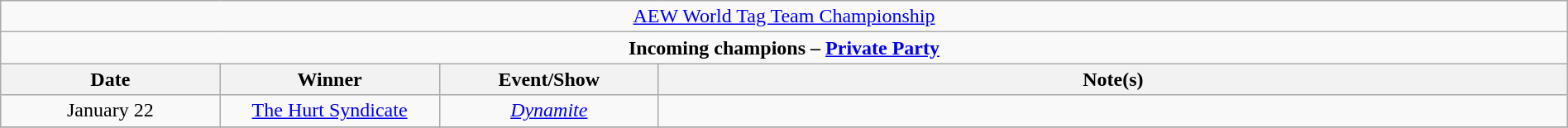<table class="wikitable" style="text-align:center; width:100%;">
<tr>
<td colspan="4" style="text-align: center;"><a href='#'>AEW World Tag Team Championship</a></td>
</tr>
<tr>
<td colspan="4" style="text-align: center;"><strong>Incoming champions – <a href='#'>Private Party</a> </strong></td>
</tr>
<tr>
<th width="14%">Date</th>
<th width="14%">Winner</th>
<th width="14%">Event/Show</th>
<th width="58%">Note(s)</th>
</tr>
<tr>
<td>January 22</td>
<td><a href='#'>The Hurt Syndicate</a><br></td>
<td><em><a href='#'>Dynamite</a></em></td>
<td></td>
</tr>
<tr>
</tr>
</table>
